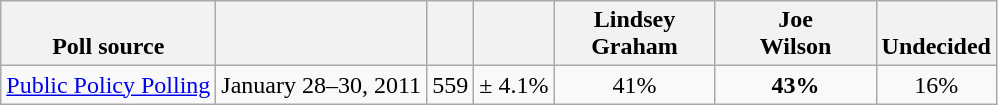<table class="wikitable" style="text-align:center">
<tr valign= bottom>
<th>Poll source</th>
<th></th>
<th></th>
<th></th>
<th style="width:100px;">Lindsey<br>Graham</th>
<th style="width:100px;">Joe<br>Wilson</th>
<th>Undecided</th>
</tr>
<tr>
<td align=left><a href='#'>Public Policy Polling</a></td>
<td>January 28–30, 2011</td>
<td>559</td>
<td>± 4.1%</td>
<td>41%</td>
<td><strong>43%</strong></td>
<td>16%</td>
</tr>
</table>
